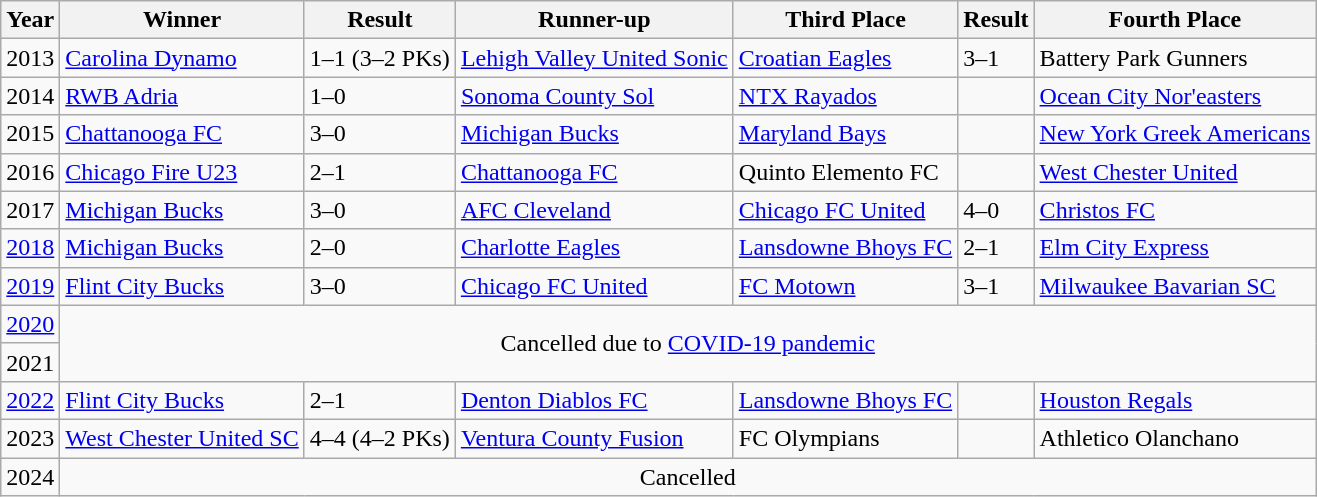<table class="wikitable">
<tr>
<th>Year</th>
<th>Winner</th>
<th>Result</th>
<th>Runner-up</th>
<th>Third Place</th>
<th>Result</th>
<th>Fourth Place</th>
</tr>
<tr>
<td>2013</td>
<td><a href='#'>Carolina Dynamo</a></td>
<td>1–1 (3–2 PKs)</td>
<td><a href='#'>Lehigh Valley United Sonic</a></td>
<td><a href='#'>Croatian Eagles</a></td>
<td>3–1</td>
<td>Battery Park Gunners</td>
</tr>
<tr>
<td>2014</td>
<td><a href='#'>RWB Adria</a></td>
<td>1–0</td>
<td><a href='#'>Sonoma County Sol</a></td>
<td><a href='#'>NTX Rayados</a></td>
<td></td>
<td><a href='#'>Ocean City Nor'easters</a></td>
</tr>
<tr>
<td>2015</td>
<td><a href='#'>Chattanooga FC</a></td>
<td>3–0</td>
<td><a href='#'>Michigan Bucks</a></td>
<td><a href='#'>Maryland Bays</a></td>
<td></td>
<td><a href='#'>New York Greek Americans</a></td>
</tr>
<tr>
<td>2016</td>
<td><a href='#'>Chicago Fire U23</a></td>
<td>2–1</td>
<td><a href='#'>Chattanooga FC</a></td>
<td>Quinto Elemento FC</td>
<td></td>
<td><a href='#'>West Chester United</a></td>
</tr>
<tr>
<td>2017</td>
<td><a href='#'>Michigan Bucks</a></td>
<td>3–0</td>
<td><a href='#'>AFC Cleveland</a></td>
<td><a href='#'>Chicago FC United</a></td>
<td>4–0</td>
<td><a href='#'>Christos FC</a></td>
</tr>
<tr>
<td><a href='#'>2018</a></td>
<td><a href='#'>Michigan Bucks</a></td>
<td>2–0</td>
<td><a href='#'>Charlotte Eagles</a></td>
<td><a href='#'>Lansdowne Bhoys FC</a></td>
<td>2–1</td>
<td><a href='#'>Elm City Express</a></td>
</tr>
<tr>
<td><a href='#'>2019</a></td>
<td><a href='#'>Flint City Bucks</a></td>
<td>3–0</td>
<td><a href='#'>Chicago FC United</a></td>
<td><a href='#'>FC Motown</a></td>
<td>3–1</td>
<td><a href='#'>Milwaukee Bavarian SC</a></td>
</tr>
<tr>
<td><a href='#'>2020</a></td>
<td colspan="6" rowspan="2" align="center">Cancelled due to <a href='#'>COVID-19 pandemic</a></td>
</tr>
<tr>
<td>2021</td>
</tr>
<tr>
<td><a href='#'>2022</a></td>
<td><a href='#'>Flint City Bucks</a></td>
<td>2–1</td>
<td><a href='#'>Denton Diablos FC</a></td>
<td><a href='#'>Lansdowne Bhoys FC</a></td>
<td></td>
<td><a href='#'>Houston Regals</a></td>
</tr>
<tr>
<td>2023</td>
<td><a href='#'>West Chester United SC</a></td>
<td>4–4 (4–2 PKs)</td>
<td><a href='#'>Ventura County Fusion</a></td>
<td>FC Olympians</td>
<td></td>
<td>Athletico Olanchano</td>
</tr>
<tr>
<td>2024</td>
<td colspan="6" rowspan="1" align="center">Cancelled</td>
</tr>
</table>
